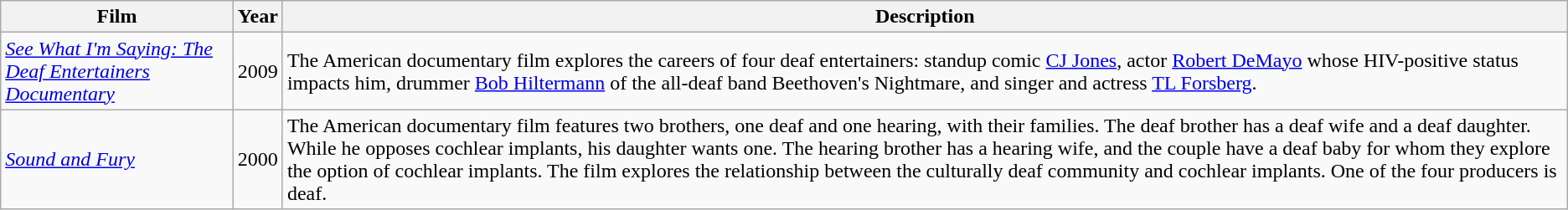<table class="wikitable sortable" style="border-collapse: collapse">
<tr>
<th scope="col">Film</th>
<th scope="col">Year</th>
<th scope="col" class="unsortable" style=white-space:nowrap>Description</th>
</tr>
<tr>
<td><em><a href='#'>See What I'm Saying: The Deaf Entertainers Documentary</a></em></td>
<td>2009</td>
<td>The American documentary film explores the careers of four deaf entertainers: standup comic <a href='#'>CJ Jones</a>, actor <a href='#'>Robert DeMayo</a> whose HIV-positive status impacts him, drummer <a href='#'>Bob Hiltermann</a> of the all-deaf band Beethoven's Nightmare, and singer and actress <a href='#'>TL Forsberg</a>.</td>
</tr>
<tr>
<td><em><a href='#'>Sound and Fury</a></em></td>
<td>2000</td>
<td>The American documentary film features two brothers, one deaf and one hearing, with their families. The deaf brother has a deaf wife and a deaf daughter. While he opposes cochlear implants, his daughter wants one. The hearing brother has a hearing wife, and the couple have a deaf baby for whom they explore the option of cochlear implants. The film explores the relationship between the culturally deaf community and cochlear implants. One of the four producers is deaf.</td>
</tr>
</table>
